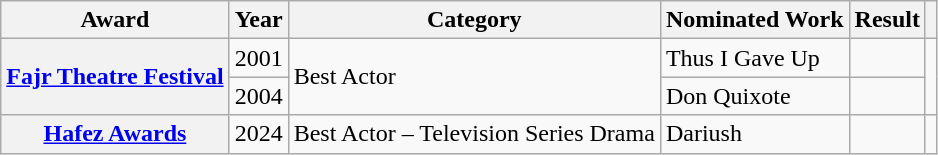<table class="wikitable sortable plainrowheaders">
<tr>
<th scope="col">Award</th>
<th scope="col">Year</th>
<th scope="col">Category</th>
<th scope="col">Nominated Work</th>
<th scope="col">Result</th>
<th scope="col" class="unsortable"></th>
</tr>
<tr>
<th scope="row" rowspan="2"><a href='#'>Fajr Theatre Festival</a></th>
<td>2001</td>
<td rowspan="2">Best Actor</td>
<td>Thus I Gave Up</td>
<td></td>
<td rowspan="2"></td>
</tr>
<tr>
<td>2004</td>
<td>Don Quixote</td>
<td></td>
</tr>
<tr>
<th scope="row"><a href='#'>Hafez Awards</a></th>
<td>2024</td>
<td>Best Actor – Television Series Drama</td>
<td>Dariush</td>
<td></td>
<td></td>
</tr>
</table>
